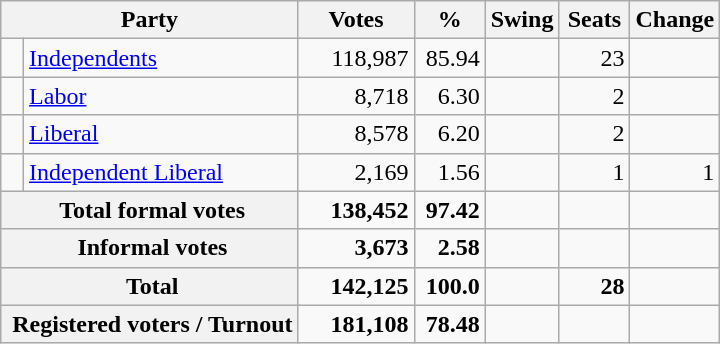<table class="wikitable" style="text-align:right; margin-bottom:0">
<tr>
<th style="width:10px;" colspan=3>Party</th>
<th style="width:70px;">Votes</th>
<th style="width:40px;">%</th>
<th style="width:40px;">Swing</th>
<th style="width:40px;">Seats</th>
<th style="width:40px;">Change</th>
</tr>
<tr>
<td> </td>
<td style="text-align:left;" colspan="2"><a href='#'>Independents</a></td>
<td>118,987</td>
<td>85.94</td>
<td></td>
<td>23</td>
<td></td>
</tr>
<tr>
<td> </td>
<td style="text-align:left;" colspan="2"><a href='#'>Labor</a></td>
<td>8,718</td>
<td>6.30</td>
<td></td>
<td>2</td>
<td></td>
</tr>
<tr>
<td> </td>
<td style="text-align:left;" colspan="2"><a href='#'>Liberal</a></td>
<td>8,578</td>
<td>6.20</td>
<td></td>
<td>2</td>
<td></td>
</tr>
<tr>
<td> </td>
<td style="text-align:left;" colspan="2"><a href='#'>Independent Liberal</a></td>
<td>2,169</td>
<td>1.56</td>
<td></td>
<td>1</td>
<td> 1</td>
</tr>
<tr>
<th colspan="3"> Total formal votes</th>
<td><strong>138,452</strong></td>
<td><strong>97.42</strong></td>
<td></td>
<td></td>
<td></td>
</tr>
<tr>
<th colspan="3"> Informal votes</th>
<td><strong>3,673</strong></td>
<td><strong>2.58</strong></td>
<td></td>
<td></td>
<td></td>
</tr>
<tr>
<th colspan="3"> Total</th>
<td><strong>142,125</strong></td>
<td><strong>100.0</strong></td>
<td></td>
<td><strong>28</strong></td>
<td></td>
</tr>
<tr>
<th colspan="3"> Registered voters / Turnout</th>
<td><strong>181,108</strong></td>
<td><strong>78.48</strong></td>
<td></td>
<td></td>
<td></td>
</tr>
</table>
